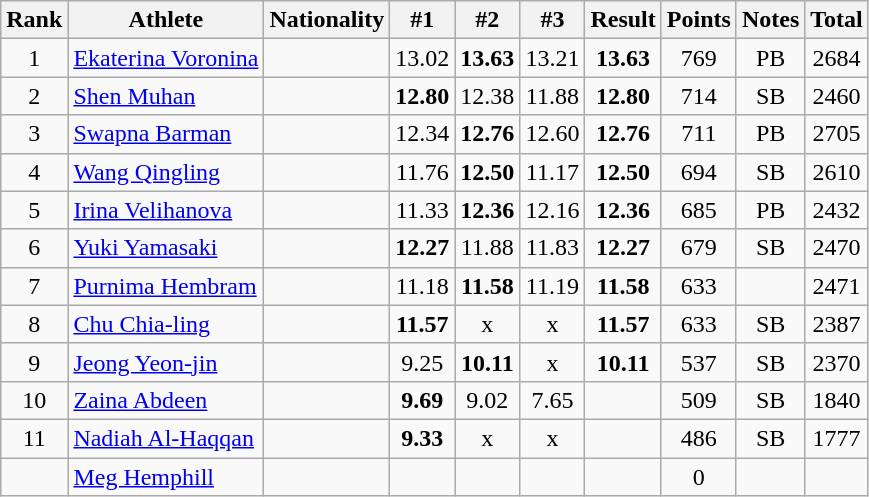<table class="wikitable sortable" style="text-align:center">
<tr>
<th>Rank</th>
<th>Athlete</th>
<th>Nationality</th>
<th>#1</th>
<th>#2</th>
<th>#3</th>
<th>Result</th>
<th>Points</th>
<th>Notes</th>
<th>Total</th>
</tr>
<tr>
<td>1</td>
<td align=left><a href='#'>Ekaterina Voronina</a></td>
<td align=left></td>
<td>13.02</td>
<td><strong>13.63</strong></td>
<td>13.21</td>
<td><strong>13.63</strong></td>
<td>769</td>
<td>PB</td>
<td>2684</td>
</tr>
<tr>
<td>2</td>
<td align=left><a href='#'>Shen Muhan</a></td>
<td align=left></td>
<td><strong>12.80</strong></td>
<td>12.38</td>
<td>11.88</td>
<td><strong>12.80</strong></td>
<td>714</td>
<td>SB</td>
<td>2460</td>
</tr>
<tr>
<td>3</td>
<td align=left><a href='#'>Swapna Barman</a></td>
<td align=left></td>
<td>12.34</td>
<td><strong>12.76</strong></td>
<td>12.60</td>
<td><strong>12.76</strong></td>
<td>711</td>
<td>PB</td>
<td>2705</td>
</tr>
<tr>
<td>4</td>
<td align=left><a href='#'>Wang Qingling</a></td>
<td align=left></td>
<td>11.76</td>
<td><strong>12.50</strong></td>
<td>11.17</td>
<td><strong>12.50</strong></td>
<td>694</td>
<td>SB</td>
<td>2610</td>
</tr>
<tr>
<td>5</td>
<td align=left><a href='#'>Irina Velihanova</a></td>
<td align=left></td>
<td>11.33</td>
<td><strong>12.36</strong></td>
<td>12.16</td>
<td><strong>12.36</strong></td>
<td>685</td>
<td>PB</td>
<td>2432</td>
</tr>
<tr>
<td>6</td>
<td align=left><a href='#'>Yuki Yamasaki</a></td>
<td align=left></td>
<td><strong>12.27</strong></td>
<td>11.88</td>
<td>11.83</td>
<td><strong>12.27</strong></td>
<td>679</td>
<td>SB</td>
<td>2470</td>
</tr>
<tr>
<td>7</td>
<td align=left><a href='#'>Purnima Hembram</a></td>
<td align=left></td>
<td>11.18</td>
<td><strong>11.58</strong></td>
<td>11.19</td>
<td><strong>11.58</strong></td>
<td>633</td>
<td></td>
<td>2471</td>
</tr>
<tr>
<td>8</td>
<td align=left><a href='#'>Chu Chia-ling</a></td>
<td align=left></td>
<td><strong>11.57</strong></td>
<td>x</td>
<td>x</td>
<td><strong>11.57</strong></td>
<td>633</td>
<td>SB</td>
<td>2387</td>
</tr>
<tr>
<td>9</td>
<td align=left><a href='#'>Jeong Yeon-jin</a></td>
<td align=left></td>
<td>9.25</td>
<td><strong>10.11</strong></td>
<td>x</td>
<td><strong>10.11</strong></td>
<td>537</td>
<td>SB</td>
<td>2370</td>
</tr>
<tr>
<td>10</td>
<td align=left><a href='#'>Zaina Abdeen</a></td>
<td align=left></td>
<td><strong>9.69</strong></td>
<td>9.02</td>
<td>7.65</td>
<td><strong></strong></td>
<td>509</td>
<td>SB</td>
<td>1840</td>
</tr>
<tr>
<td>11</td>
<td align=left><a href='#'>Nadiah Al-Haqqan</a></td>
<td align=left></td>
<td><strong>9.33</strong></td>
<td>x</td>
<td>x</td>
<td><strong></strong></td>
<td>486</td>
<td>SB</td>
<td>1777</td>
</tr>
<tr>
<td></td>
<td align=left><a href='#'>Meg Hemphill</a></td>
<td align=left></td>
<td></td>
<td></td>
<td></td>
<td><strong></strong></td>
<td>0</td>
<td></td>
<td></td>
</tr>
</table>
